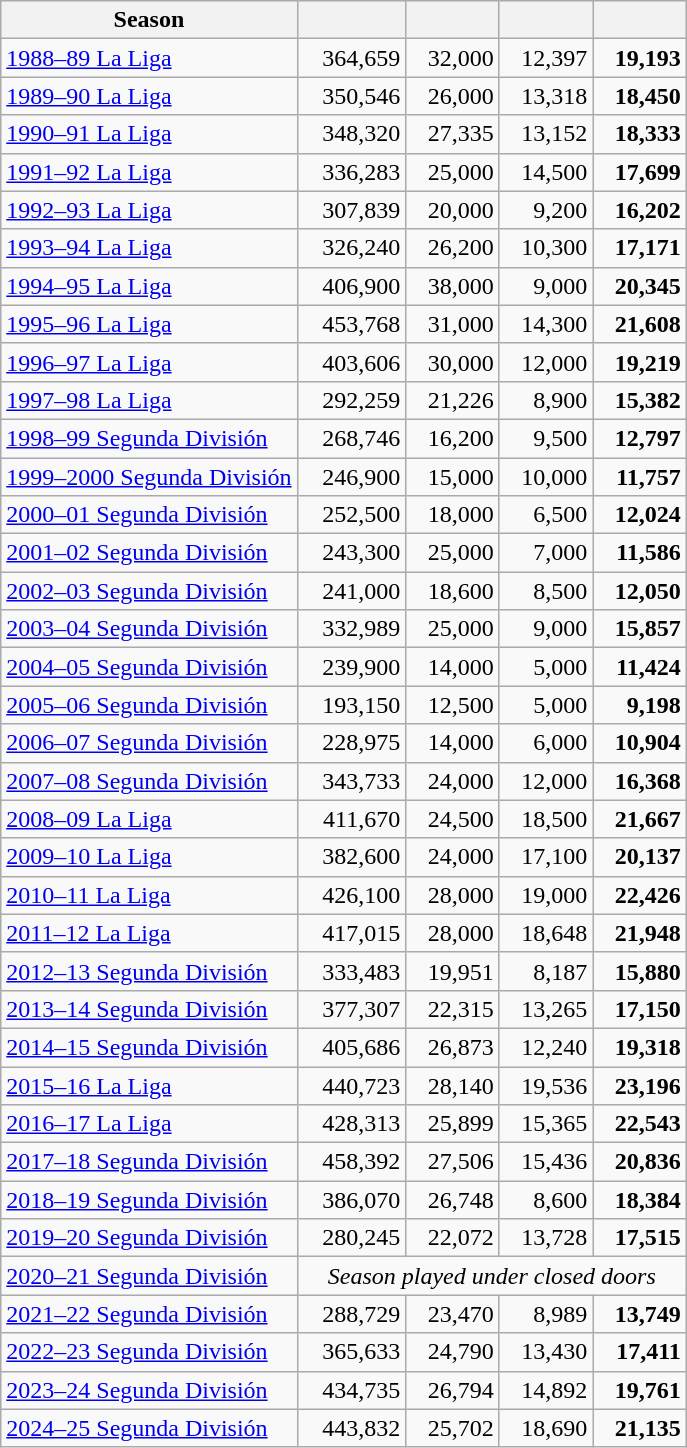<table class="wikitable sortable" style="text-align:right">
<tr>
<th>Season</th>
<th width=65></th>
<th width=55></th>
<th width=55></th>
<th width=55></th>
</tr>
<tr>
<td align=left><a href='#'>1988–89 La Liga</a></td>
<td>364,659</td>
<td>32,000</td>
<td>12,397</td>
<td><strong>19,193</strong></td>
</tr>
<tr>
<td align=left><a href='#'>1989–90 La Liga</a></td>
<td>350,546</td>
<td>26,000</td>
<td>13,318</td>
<td><strong>18,450</strong></td>
</tr>
<tr>
<td align=left><a href='#'>1990–91 La Liga</a></td>
<td>348,320</td>
<td>27,335</td>
<td>13,152</td>
<td><strong>18,333</strong></td>
</tr>
<tr>
<td align=left><a href='#'>1991–92 La Liga</a></td>
<td>336,283</td>
<td>25,000</td>
<td>14,500</td>
<td><strong>17,699</strong></td>
</tr>
<tr>
<td align=left><a href='#'>1992–93 La Liga</a></td>
<td>307,839</td>
<td>20,000</td>
<td>9,200</td>
<td><strong>16,202</strong></td>
</tr>
<tr>
<td align=left><a href='#'>1993–94 La Liga</a></td>
<td>326,240</td>
<td>26,200</td>
<td>10,300</td>
<td><strong>17,171</strong></td>
</tr>
<tr>
<td align=left><a href='#'>1994–95 La Liga</a></td>
<td>406,900</td>
<td>38,000</td>
<td>9,000</td>
<td><strong>20,345</strong></td>
</tr>
<tr>
<td align=left><a href='#'>1995–96 La Liga</a></td>
<td>453,768</td>
<td>31,000</td>
<td>14,300</td>
<td><strong>21,608</strong></td>
</tr>
<tr>
<td align=left><a href='#'>1996–97 La Liga</a></td>
<td>403,606</td>
<td>30,000</td>
<td>12,000</td>
<td><strong>19,219</strong></td>
</tr>
<tr>
<td align=left><a href='#'>1997–98 La Liga</a></td>
<td>292,259</td>
<td>21,226</td>
<td>8,900</td>
<td><strong>15,382</strong></td>
</tr>
<tr>
<td align=left><a href='#'>1998–99 Segunda División</a></td>
<td>268,746</td>
<td>16,200</td>
<td>9,500</td>
<td><strong>12,797</strong></td>
</tr>
<tr>
<td align=left><a href='#'>1999–2000 Segunda División</a></td>
<td>246,900</td>
<td>15,000</td>
<td>10,000</td>
<td><strong>11,757</strong></td>
</tr>
<tr>
<td align=left><a href='#'>2000–01 Segunda División</a></td>
<td>252,500</td>
<td>18,000</td>
<td>6,500</td>
<td><strong>12,024</strong></td>
</tr>
<tr>
<td align=left><a href='#'>2001–02 Segunda División</a></td>
<td>243,300</td>
<td>25,000</td>
<td>7,000</td>
<td><strong>11,586</strong></td>
</tr>
<tr>
<td align=left><a href='#'>2002–03 Segunda División</a></td>
<td>241,000</td>
<td>18,600</td>
<td>8,500</td>
<td><strong>12,050</strong></td>
</tr>
<tr>
<td align=left><a href='#'>2003–04 Segunda División</a></td>
<td>332,989</td>
<td>25,000</td>
<td>9,000</td>
<td><strong>15,857</strong></td>
</tr>
<tr>
<td align=left><a href='#'>2004–05 Segunda División</a></td>
<td>239,900</td>
<td>14,000</td>
<td>5,000</td>
<td><strong>11,424</strong></td>
</tr>
<tr>
<td align=left><a href='#'>2005–06 Segunda División</a></td>
<td>193,150</td>
<td>12,500</td>
<td>5,000</td>
<td><strong>9,198</strong></td>
</tr>
<tr>
<td align=left><a href='#'>2006–07 Segunda División</a></td>
<td>228,975</td>
<td>14,000</td>
<td>6,000</td>
<td><strong>10,904</strong></td>
</tr>
<tr>
<td align=left><a href='#'>2007–08 Segunda División</a></td>
<td>343,733</td>
<td>24,000</td>
<td>12,000</td>
<td><strong>16,368</strong></td>
</tr>
<tr>
<td align=left><a href='#'>2008–09 La Liga</a></td>
<td>411,670</td>
<td>24,500</td>
<td>18,500</td>
<td><strong>21,667</strong></td>
</tr>
<tr>
<td align=left><a href='#'>2009–10 La Liga</a></td>
<td>382,600</td>
<td>24,000</td>
<td>17,100</td>
<td><strong>20,137</strong></td>
</tr>
<tr>
<td align=left><a href='#'>2010–11 La Liga</a></td>
<td>426,100</td>
<td>28,000</td>
<td>19,000</td>
<td><strong>22,426</strong></td>
</tr>
<tr>
<td align=left><a href='#'>2011–12 La Liga</a></td>
<td>417,015</td>
<td>28,000</td>
<td>18,648</td>
<td><strong>21,948</strong></td>
</tr>
<tr>
<td align=left><a href='#'>2012–13 Segunda División</a></td>
<td>333,483</td>
<td>19,951</td>
<td>8,187</td>
<td><strong>15,880</strong></td>
</tr>
<tr>
<td align=left><a href='#'>2013–14 Segunda División</a></td>
<td>377,307</td>
<td>22,315</td>
<td>13,265</td>
<td><strong>17,150</strong></td>
</tr>
<tr>
<td align=left><a href='#'>2014–15 Segunda División</a></td>
<td>405,686</td>
<td>26,873</td>
<td>12,240</td>
<td><strong>19,318</strong></td>
</tr>
<tr>
<td align=left><a href='#'>2015–16 La Liga</a></td>
<td>440,723</td>
<td>28,140</td>
<td>19,536</td>
<td><strong>23,196</strong></td>
</tr>
<tr>
<td align=left><a href='#'>2016–17 La Liga</a></td>
<td>428,313</td>
<td>25,899</td>
<td>15,365</td>
<td><strong>22,543</strong></td>
</tr>
<tr>
<td align=left><a href='#'>2017–18 Segunda División</a></td>
<td>458,392</td>
<td>27,506</td>
<td>15,436</td>
<td><strong>20,836</strong></td>
</tr>
<tr>
<td align=left><a href='#'>2018–19 Segunda División</a></td>
<td>386,070</td>
<td>26,748</td>
<td>8,600</td>
<td><strong>18,384</strong></td>
</tr>
<tr>
<td align=left><a href='#'>2019–20 Segunda División</a></td>
<td>280,245</td>
<td>22,072</td>
<td>13,728</td>
<td><strong>17,515</strong></td>
</tr>
<tr>
<td align=left><a href='#'>2020–21 Segunda División</a></td>
<td align=center colspan=4><em>Season played under closed doors</em></td>
</tr>
<tr>
<td align=left><a href='#'>2021–22 Segunda División</a></td>
<td>288,729</td>
<td>23,470</td>
<td>8,989</td>
<td><strong>13,749</strong></td>
</tr>
<tr>
<td align=left><a href='#'>2022–23 Segunda División</a></td>
<td>365,633</td>
<td>24,790</td>
<td>13,430</td>
<td><strong>17,411</strong></td>
</tr>
<tr>
<td align=left><a href='#'>2023–24 Segunda División</a></td>
<td>434,735</td>
<td>26,794</td>
<td>14,892</td>
<td><strong>19,761</strong></td>
</tr>
<tr>
<td align=left><a href='#'>2024–25 Segunda División</a></td>
<td>443,832</td>
<td>25,702</td>
<td>18,690</td>
<td><strong>21,135</strong></td>
</tr>
</table>
